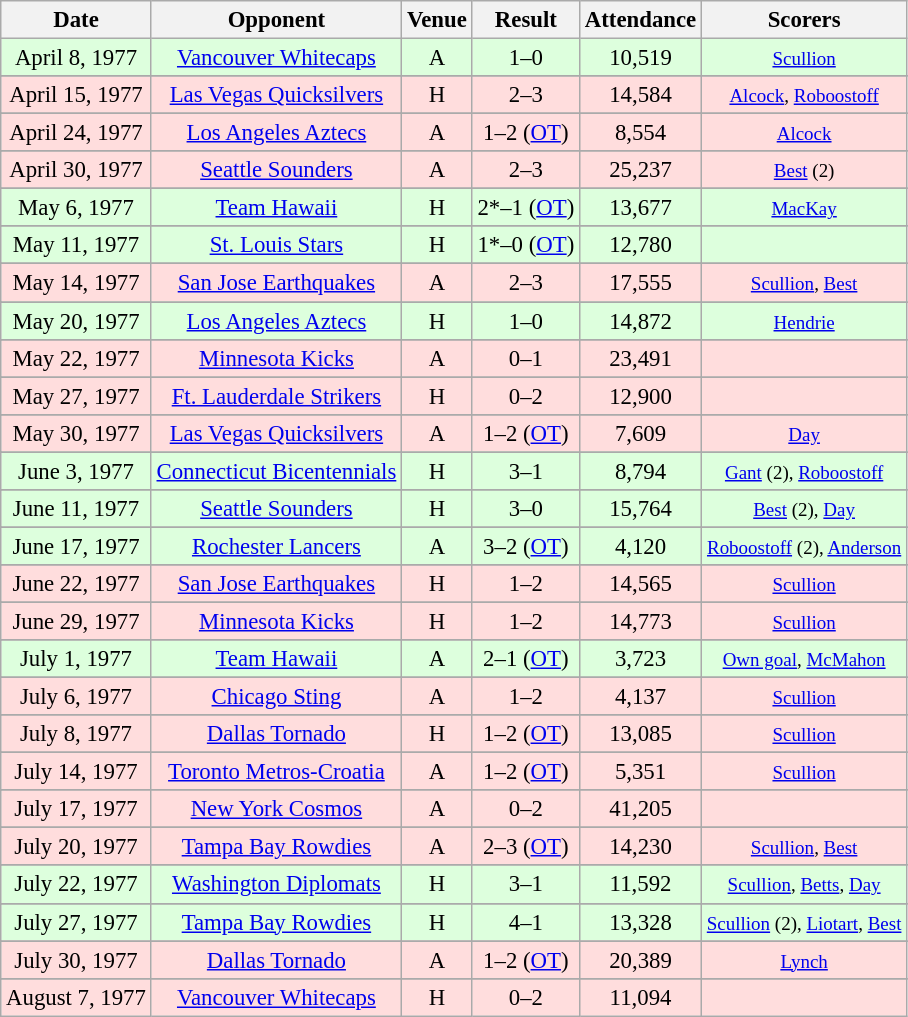<table class="wikitable" style="font-size:95%; text-align:center">
<tr>
<th>Date</th>
<th>Opponent</th>
<th>Venue</th>
<th>Result</th>
<th>Attendance</th>
<th>Scorers</th>
</tr>
<tr bgcolor="#ddffdd">
<td>April 8, 1977</td>
<td><a href='#'>Vancouver Whitecaps</a></td>
<td>A</td>
<td>1–0</td>
<td>10,519</td>
<td><small><a href='#'>Scullion</a></small></td>
</tr>
<tr>
</tr>
<tr bgcolor="#ffdddd">
<td>April 15, 1977</td>
<td><a href='#'>Las Vegas Quicksilvers</a></td>
<td>H</td>
<td>2–3</td>
<td>14,584</td>
<td><small><a href='#'>Alcock</a>, <a href='#'>Roboostoff</a></small></td>
</tr>
<tr>
</tr>
<tr bgcolor="#ffdddd">
<td>April 24, 1977</td>
<td><a href='#'>Los Angeles Aztecs</a></td>
<td>A</td>
<td>1–2 (<a href='#'>OT</a>)</td>
<td>8,554</td>
<td><small><a href='#'>Alcock</a></small></td>
</tr>
<tr>
</tr>
<tr bgcolor="#ffdddd">
<td>April 30, 1977</td>
<td><a href='#'>Seattle Sounders</a></td>
<td>A</td>
<td>2–3</td>
<td>25,237</td>
<td><small><a href='#'>Best</a> (2)</small></td>
</tr>
<tr>
</tr>
<tr bgcolor="#ddffdd">
<td>May 6, 1977</td>
<td><a href='#'>Team Hawaii</a></td>
<td>H</td>
<td>2*–1 (<a href='#'>OT</a>)</td>
<td>13,677</td>
<td><small><a href='#'>MacKay</a></small></td>
</tr>
<tr>
</tr>
<tr bgcolor="#ddffdd">
<td>May 11, 1977</td>
<td><a href='#'>St. Louis Stars</a></td>
<td>H</td>
<td>1*–0 (<a href='#'>OT</a>)</td>
<td>12,780</td>
<td></td>
</tr>
<tr>
</tr>
<tr bgcolor="#ffdddd">
<td>May 14, 1977</td>
<td><a href='#'>San Jose Earthquakes</a></td>
<td>A</td>
<td>2–3</td>
<td>17,555</td>
<td><small><a href='#'>Scullion</a>, <a href='#'>Best</a></small></td>
</tr>
<tr>
</tr>
<tr bgcolor="#ddffdd">
<td>May 20, 1977</td>
<td><a href='#'>Los Angeles Aztecs</a></td>
<td>H</td>
<td>1–0</td>
<td>14,872</td>
<td><small><a href='#'>Hendrie</a></small></td>
</tr>
<tr>
</tr>
<tr bgcolor="#ffdddd">
<td>May 22, 1977</td>
<td><a href='#'>Minnesota Kicks</a></td>
<td>A</td>
<td>0–1</td>
<td>23,491</td>
<td></td>
</tr>
<tr>
</tr>
<tr bgcolor="#ffdddd">
<td>May 27, 1977</td>
<td><a href='#'>Ft. Lauderdale Strikers</a></td>
<td>H</td>
<td>0–2</td>
<td>12,900</td>
<td></td>
</tr>
<tr>
</tr>
<tr bgcolor="#ffdddd">
<td>May 30, 1977</td>
<td><a href='#'>Las Vegas Quicksilvers</a></td>
<td>A</td>
<td>1–2 (<a href='#'>OT</a>)</td>
<td>7,609</td>
<td><small><a href='#'>Day</a></small></td>
</tr>
<tr>
</tr>
<tr bgcolor="#ddffdd">
<td>June 3, 1977</td>
<td><a href='#'>Connecticut Bicentennials</a></td>
<td>H</td>
<td>3–1</td>
<td>8,794</td>
<td><small><a href='#'>Gant</a> (2), <a href='#'>Roboostoff</a></small></td>
</tr>
<tr>
</tr>
<tr bgcolor="#ddffdd">
<td>June 11, 1977</td>
<td><a href='#'>Seattle Sounders</a></td>
<td>H</td>
<td>3–0</td>
<td>15,764</td>
<td><small><a href='#'>Best</a> (2), <a href='#'>Day</a></small></td>
</tr>
<tr>
</tr>
<tr bgcolor="#ddffdd">
<td>June 17, 1977</td>
<td><a href='#'>Rochester Lancers</a></td>
<td>A</td>
<td>3–2 (<a href='#'>OT</a>)</td>
<td>4,120</td>
<td><small><a href='#'>Roboostoff</a> (2), <a href='#'>Anderson</a></small></td>
</tr>
<tr>
</tr>
<tr bgcolor="#ffdddd">
<td>June 22, 1977</td>
<td><a href='#'>San Jose Earthquakes</a></td>
<td>H</td>
<td>1–2</td>
<td>14,565</td>
<td><small><a href='#'>Scullion</a></small></td>
</tr>
<tr>
</tr>
<tr bgcolor="#ffdddd">
<td>June 29, 1977</td>
<td><a href='#'>Minnesota Kicks</a></td>
<td>H</td>
<td>1–2</td>
<td>14,773</td>
<td><small><a href='#'>Scullion</a></small></td>
</tr>
<tr>
</tr>
<tr bgcolor="#ddffdd">
<td>July 1, 1977</td>
<td><a href='#'>Team Hawaii</a></td>
<td>A</td>
<td>2–1 (<a href='#'>OT</a>)</td>
<td>3,723</td>
<td><small><a href='#'>Own goal</a>, <a href='#'>McMahon</a></small></td>
</tr>
<tr>
</tr>
<tr bgcolor="#ffdddd">
<td>July 6, 1977</td>
<td><a href='#'>Chicago Sting</a></td>
<td>A</td>
<td>1–2</td>
<td>4,137</td>
<td><small><a href='#'>Scullion</a></small></td>
</tr>
<tr>
</tr>
<tr bgcolor="#ffdddd">
<td>July 8, 1977</td>
<td><a href='#'>Dallas Tornado</a></td>
<td>H</td>
<td>1–2 (<a href='#'>OT</a>)</td>
<td>13,085</td>
<td><small><a href='#'>Scullion</a></small></td>
</tr>
<tr>
</tr>
<tr bgcolor="#ffdddd">
<td>July 14, 1977</td>
<td><a href='#'>Toronto Metros-Croatia</a></td>
<td>A</td>
<td>1–2 (<a href='#'>OT</a>)</td>
<td>5,351</td>
<td><small><a href='#'>Scullion</a></small></td>
</tr>
<tr>
</tr>
<tr bgcolor="#ffdddd">
<td>July 17, 1977</td>
<td><a href='#'>New York Cosmos</a></td>
<td>A</td>
<td>0–2</td>
<td>41,205</td>
<td></td>
</tr>
<tr>
</tr>
<tr bgcolor="#ffdddd">
<td>July 20, 1977</td>
<td><a href='#'>Tampa Bay Rowdies</a></td>
<td>A</td>
<td>2–3 (<a href='#'>OT</a>)</td>
<td>14,230</td>
<td><small><a href='#'>Scullion</a>, <a href='#'>Best</a></small></td>
</tr>
<tr>
</tr>
<tr bgcolor="#ddffdd">
<td>July 22, 1977</td>
<td><a href='#'>Washington Diplomats</a></td>
<td>H</td>
<td>3–1</td>
<td>11,592</td>
<td><small><a href='#'>Scullion</a>, <a href='#'>Betts</a>, <a href='#'>Day</a></small></td>
</tr>
<tr>
</tr>
<tr bgcolor="#ddffdd">
<td>July 27, 1977</td>
<td><a href='#'>Tampa Bay Rowdies</a></td>
<td>H</td>
<td>4–1</td>
<td>13,328</td>
<td><small><a href='#'>Scullion</a> (2), <a href='#'>Liotart</a>, <a href='#'>Best</a></small></td>
</tr>
<tr>
</tr>
<tr bgcolor="#ffdddd">
<td>July 30, 1977</td>
<td><a href='#'>Dallas Tornado</a></td>
<td>A</td>
<td>1–2 (<a href='#'>OT</a>)</td>
<td>20,389</td>
<td><small><a href='#'>Lynch</a></small></td>
</tr>
<tr>
</tr>
<tr bgcolor="#ffdddd">
<td>August 7, 1977</td>
<td><a href='#'>Vancouver Whitecaps</a></td>
<td>H</td>
<td>0–2</td>
<td>11,094</td>
<td></td>
</tr>
</table>
